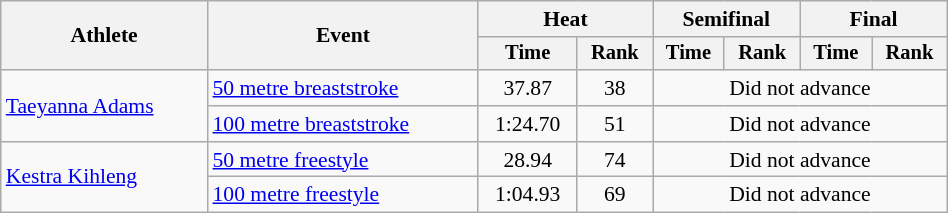<table class="wikitable" style="text-align:center; font-size:90%; width:50%;">
<tr>
<th rowspan="2">Athlete</th>
<th rowspan="2">Event</th>
<th colspan="2">Heat</th>
<th colspan="2">Semifinal</th>
<th colspan="2">Final</th>
</tr>
<tr style="font-size:95%">
<th>Time</th>
<th>Rank</th>
<th>Time</th>
<th>Rank</th>
<th>Time</th>
<th>Rank</th>
</tr>
<tr>
<td align=left rowspan=2><a href='#'>Taeyanna Adams</a></td>
<td align=left><a href='#'>50 metre breaststroke</a></td>
<td>37.87</td>
<td>38</td>
<td colspan="4">Did not advance</td>
</tr>
<tr>
<td align=left><a href='#'>100 metre breaststroke</a></td>
<td>1:24.70</td>
<td>51</td>
<td colspan=4>Did not advance</td>
</tr>
<tr>
<td align=left rowspan=2><a href='#'>Kestra Kihleng</a></td>
<td align=left><a href='#'>50 metre freestyle</a></td>
<td>28.94</td>
<td>74</td>
<td colspan="4">Did not advance</td>
</tr>
<tr>
<td align=left><a href='#'>100 metre freestyle</a></td>
<td>1:04.93</td>
<td>69</td>
<td colspan=4>Did not advance</td>
</tr>
</table>
